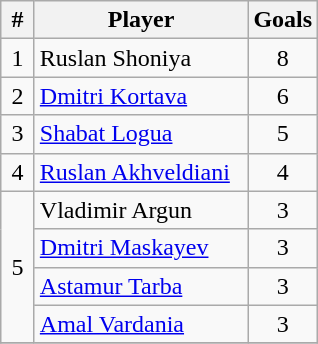<table class="wikitable" style="text-align:center;">
<tr>
<th width=15px>#</th>
<th style="width:135px;">Player</th>
<th width=25px>Goals</th>
</tr>
<tr>
<td>1</td>
<td align=left>Ruslan Shoniya</td>
<td>8</td>
</tr>
<tr>
<td>2</td>
<td align=left><a href='#'>Dmitri Kortava</a></td>
<td>6</td>
</tr>
<tr>
<td>3</td>
<td align=left><a href='#'>Shabat Logua</a></td>
<td>5</td>
</tr>
<tr>
<td>4</td>
<td align=left><a href='#'>Ruslan Akhveldiani</a></td>
<td>4</td>
</tr>
<tr>
<td rowspan=4>5</td>
<td align=left>Vladimir Argun</td>
<td>3</td>
</tr>
<tr>
<td align=left><a href='#'>Dmitri Maskayev</a></td>
<td>3</td>
</tr>
<tr>
<td align=left><a href='#'>Astamur Tarba</a></td>
<td>3</td>
</tr>
<tr>
<td align=left><a href='#'>Amal Vardania</a></td>
<td>3</td>
</tr>
<tr>
</tr>
</table>
